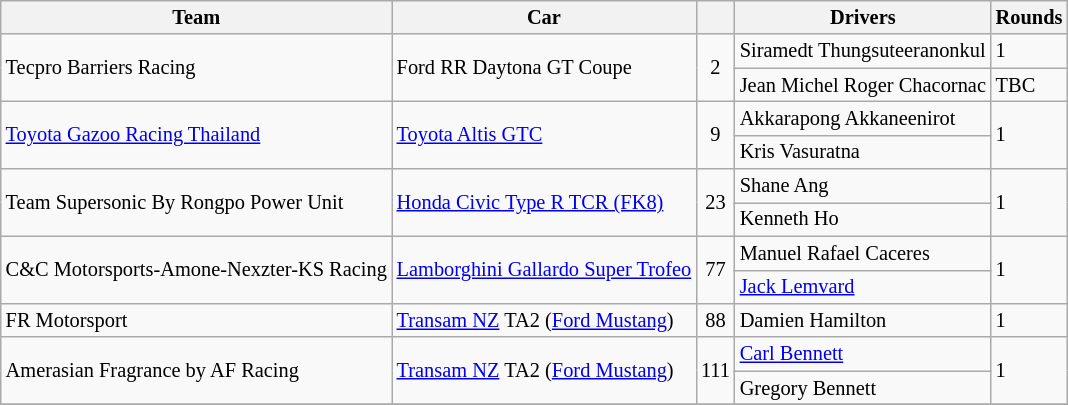<table class="wikitable" style="font-size: 85%;">
<tr>
<th>Team</th>
<th>Car</th>
<th></th>
<th>Drivers</th>
<th>Rounds</th>
</tr>
<tr>
<td rowspan="2"> Tecpro Barriers Racing</td>
<td rowspan="2">Ford RR Daytona GT Coupe</td>
<td rowspan="2" align=center>2</td>
<td> Siramedt Thungsuteeranonkul</td>
<td>1</td>
</tr>
<tr>
<td> Jean Michel Roger Chacornac</td>
<td>TBC</td>
</tr>
<tr>
<td rowspan="2"> <a href='#'>Toyota Gazoo Racing Thailand</a></td>
<td rowspan="2"><a href='#'>Toyota Altis GTC</a></td>
<td rowspan="2" align=center>9</td>
<td> Akkarapong Akkaneenirot</td>
<td rowspan="2">1</td>
</tr>
<tr>
<td> Kris Vasuratna</td>
</tr>
<tr>
<td rowspan="2"> Team Supersonic By Rongpo Power Unit</td>
<td rowspan="2"><a href='#'>Honda Civic Type R TCR (FK8)</a></td>
<td rowspan="2" align=center>23</td>
<td> Shane Ang</td>
<td rowspan="2">1</td>
</tr>
<tr>
<td> Kenneth Ho</td>
</tr>
<tr>
<td rowspan="2"> C&C Motorsports-Amone-Nexzter-KS Racing</td>
<td rowspan="2"><a href='#'>Lamborghini Gallardo Super Trofeo</a></td>
<td rowspan="2" align=center>77</td>
<td> Manuel Rafael Caceres</td>
<td rowspan="2">1</td>
</tr>
<tr>
<td> <a href='#'>Jack Lemvard</a></td>
</tr>
<tr>
<td> FR Motorsport</td>
<td><a href='#'>Transam NZ</a> TA2 (<a href='#'>Ford Mustang</a>)</td>
<td align=center>88</td>
<td> Damien Hamilton</td>
<td>1</td>
</tr>
<tr>
<td rowspan="2"> Amerasian Fragrance by AF Racing</td>
<td rowspan="2"><a href='#'>Transam NZ</a> TA2 (<a href='#'>Ford Mustang</a>)</td>
<td rowspan="2" align=center>111</td>
<td> <a href='#'>Carl Bennett</a></td>
<td rowspan="2">1</td>
</tr>
<tr>
<td> Gregory Bennett</td>
</tr>
<tr>
</tr>
</table>
